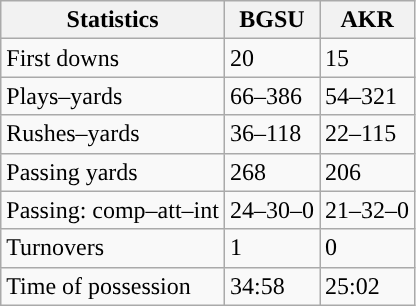<table class="wikitable" style="float:left">
<tr>
<th>Statistics</th>
<th>BGSU</th>
<th>AKR</th>
</tr>
<tr>
<td>First downs</td>
<td>20</td>
<td>15</td>
</tr>
<tr>
<td>Plays–yards</td>
<td>66–386</td>
<td>54–321</td>
</tr>
<tr>
<td>Rushes–yards</td>
<td>36–118</td>
<td>22–115</td>
</tr>
<tr>
<td>Passing yards</td>
<td>268</td>
<td>206</td>
</tr>
<tr>
<td>Passing: comp–att–int</td>
<td>24–30–0</td>
<td>21–32–0</td>
</tr>
<tr>
<td>Turnovers</td>
<td>1</td>
<td>0</td>
</tr>
<tr>
<td>Time of possession</td>
<td>34:58</td>
<td>25:02</td>
</tr>
</table>
